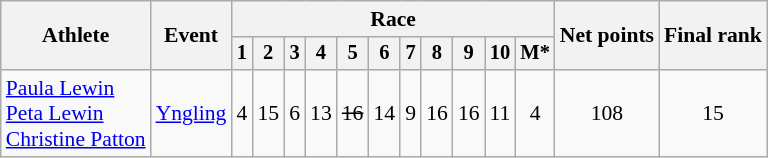<table class="wikitable" style="font-size:90%">
<tr>
<th rowspan=2>Athlete</th>
<th rowspan=2>Event</th>
<th colspan=11>Race</th>
<th rowspan=2>Net points</th>
<th rowspan=2>Final rank</th>
</tr>
<tr style="font-size:95%">
<th>1</th>
<th>2</th>
<th>3</th>
<th>4</th>
<th>5</th>
<th>6</th>
<th>7</th>
<th>8</th>
<th>9</th>
<th>10</th>
<th>M*</th>
</tr>
<tr align=center>
<td align=left><a href='#'>Paula Lewin</a><br><a href='#'>Peta Lewin</a><br><a href='#'>Christine Patton</a></td>
<td align=left><a href='#'>Yngling</a></td>
<td>4</td>
<td>15</td>
<td>6</td>
<td>13</td>
<td><s>16</s></td>
<td>14</td>
<td>9</td>
<td>16</td>
<td>16</td>
<td>11</td>
<td>4</td>
<td>108</td>
<td>15</td>
</tr>
</table>
